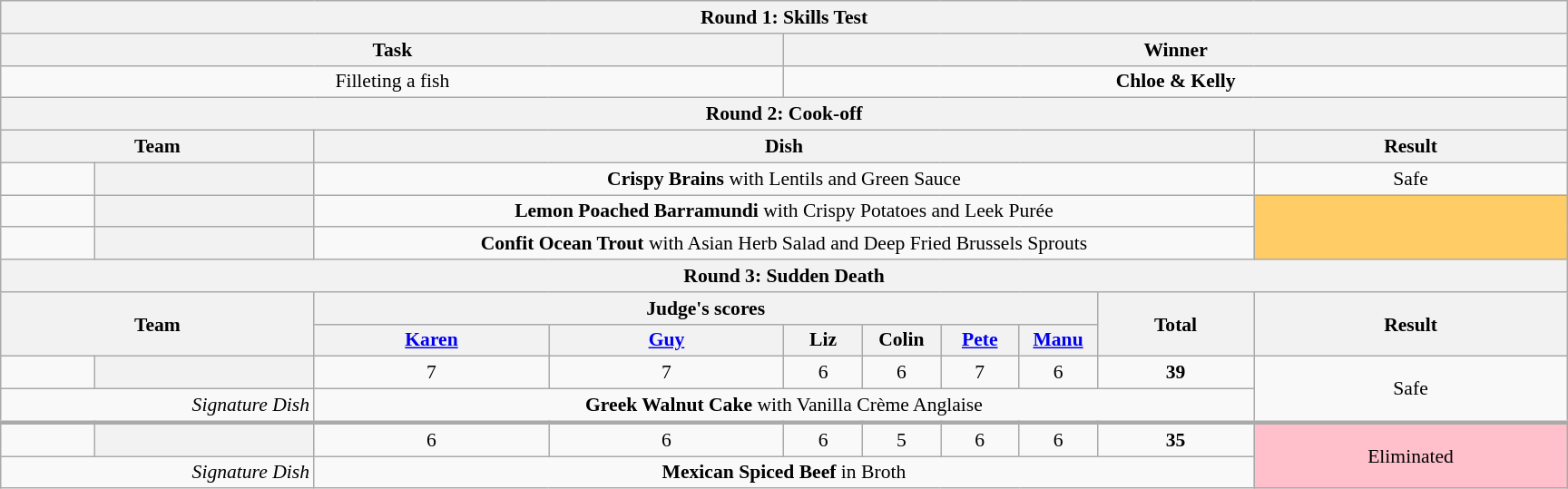<table class="wikitable plainrowheaders" style="margin:1em auto; text-align:center; font-size:90%; width:80em;">
<tr>
<th colspan="10" >Round 1: Skills Test</th>
</tr>
<tr>
<th style="width:50%;" colspan="4">Task</th>
<th colspan="6">Winner</th>
</tr>
<tr>
<td colspan="4">Filleting a fish</td>
<td colspan="6"><strong>Chloe & Kelly</strong></td>
</tr>
<tr>
<th colspan="10" >Round 2: Cook-off</th>
</tr>
<tr>
<th style="width:20%;" colspan="2">Team</th>
<th colspan="7" style="width:60%;">Dish</th>
<th style="width:20%;">Result</th>
</tr>
<tr>
<td></td>
<th style="width:14%"></th>
<td colspan="7"><strong>Crispy Brains</strong> with Lentils and Green Sauce</td>
<td>Safe</td>
</tr>
<tr>
<td></td>
<th></th>
<td colspan="7"><strong>Lemon Poached Barramundi</strong> with Crispy Potatoes and Leek Purée</td>
<td rowspan="2" style="background:#fc6;"></td>
</tr>
<tr>
<td></td>
<th></th>
<td colspan="7"><strong>Confit Ocean Trout</strong> with Asian Herb Salad and Deep Fried Brussels Sprouts</td>
</tr>
<tr>
<th colspan="10" >Round 3: Sudden Death</th>
</tr>
<tr>
<th rowspan="2" style="width:20%;" colspan="2">Team</th>
<th colspan="6" style="width:50%;">Judge's scores</th>
<th rowspan="2" style="width:10%;">Total<br></th>
<th rowspan="2" style="width:20%;">Result</th>
</tr>
<tr>
<th style="width:50px;"><a href='#'>Karen</a></th>
<th style="width:50px;"><a href='#'>Guy</a></th>
<th style="width:50px;">Liz</th>
<th style="width:50px;">Colin</th>
<th style="width:50px;"><a href='#'>Pete</a></th>
<th style="width:50px;"><a href='#'>Manu</a></th>
</tr>
<tr>
<td></td>
<th style="width:14%;"></th>
<td>7</td>
<td>7</td>
<td>6</td>
<td>6</td>
<td>7</td>
<td>6</td>
<td><strong>39</strong></td>
<td rowspan="2">Safe</td>
</tr>
<tr>
<td colspan="2" style="text-align:right"><em>Signature Dish</em></td>
<td colspan="7"><strong>Greek Walnut Cake</strong> with Vanilla Crème Anglaise</td>
</tr>
<tr style="border-top:3px solid #aaa;">
<td></td>
<th style="width:14%;"></th>
<td>6</td>
<td>6</td>
<td>6</td>
<td>5</td>
<td>6</td>
<td>6</td>
<td><strong>35</strong></td>
<td rowspan="2" style="background:pink">Eliminated</td>
</tr>
<tr>
<td colspan="2" style="text-align:right"><em>Signature Dish</em></td>
<td colspan="7"><strong>Mexican Spiced Beef</strong> in Broth</td>
</tr>
</table>
